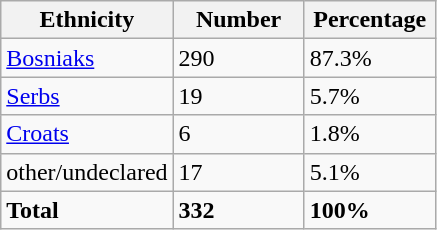<table class="wikitable">
<tr>
<th width="100px">Ethnicity</th>
<th width="80px">Number</th>
<th width="80px">Percentage</th>
</tr>
<tr>
<td><a href='#'>Bosniaks</a></td>
<td>290</td>
<td>87.3%</td>
</tr>
<tr>
<td><a href='#'>Serbs</a></td>
<td>19</td>
<td>5.7%</td>
</tr>
<tr>
<td><a href='#'>Croats</a></td>
<td>6</td>
<td>1.8%</td>
</tr>
<tr>
<td>other/undeclared</td>
<td>17</td>
<td>5.1%</td>
</tr>
<tr>
<td><strong>Total</strong></td>
<td><strong>332</strong></td>
<td><strong>100%</strong></td>
</tr>
</table>
